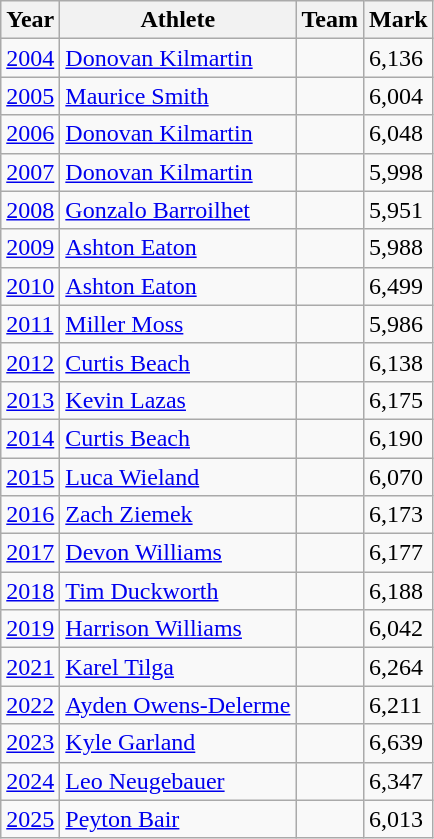<table class="wikitable sortable">
<tr>
<th>Year</th>
<th>Athlete</th>
<th>Team</th>
<th>Mark</th>
</tr>
<tr>
<td><a href='#'>2004</a></td>
<td><a href='#'>Donovan Kilmartin</a></td>
<td></td>
<td>6,136</td>
</tr>
<tr>
<td><a href='#'>2005</a></td>
<td><a href='#'>Maurice Smith</a></td>
<td></td>
<td>6,004</td>
</tr>
<tr>
<td><a href='#'>2006</a></td>
<td><a href='#'>Donovan Kilmartin</a></td>
<td></td>
<td>6,048</td>
</tr>
<tr>
<td><a href='#'>2007</a></td>
<td><a href='#'>Donovan Kilmartin</a></td>
<td></td>
<td>5,998</td>
</tr>
<tr>
<td><a href='#'>2008</a></td>
<td><a href='#'>Gonzalo Barroilhet</a></td>
<td></td>
<td>5,951</td>
</tr>
<tr>
<td><a href='#'>2009</a></td>
<td><a href='#'>Ashton Eaton</a></td>
<td></td>
<td>5,988</td>
</tr>
<tr>
<td><a href='#'>2010</a></td>
<td><a href='#'>Ashton Eaton</a></td>
<td></td>
<td>6,499</td>
</tr>
<tr>
<td><a href='#'>2011</a></td>
<td><a href='#'>Miller Moss</a></td>
<td></td>
<td>5,986</td>
</tr>
<tr>
<td><a href='#'>2012</a></td>
<td><a href='#'>Curtis Beach</a></td>
<td></td>
<td>6,138</td>
</tr>
<tr>
<td><a href='#'>2013</a></td>
<td><a href='#'>Kevin Lazas</a></td>
<td></td>
<td>6,175</td>
</tr>
<tr>
<td><a href='#'>2014</a></td>
<td><a href='#'>Curtis Beach</a></td>
<td></td>
<td>6,190 </td>
</tr>
<tr>
<td><a href='#'>2015</a></td>
<td><a href='#'>Luca Wieland</a></td>
<td></td>
<td>6,070</td>
</tr>
<tr>
<td><a href='#'>2016</a></td>
<td><a href='#'>Zach Ziemek</a></td>
<td></td>
<td>6,173</td>
</tr>
<tr>
<td><a href='#'>2017</a></td>
<td><a href='#'>Devon Williams</a></td>
<td></td>
<td>6,177</td>
</tr>
<tr>
<td><a href='#'>2018</a></td>
<td><a href='#'>Tim Duckworth</a></td>
<td></td>
<td>6,188</td>
</tr>
<tr>
<td><a href='#'>2019</a></td>
<td><a href='#'>Harrison Williams</a></td>
<td></td>
<td>6,042</td>
</tr>
<tr>
<td><a href='#'>2021</a></td>
<td><a href='#'>Karel Tilga</a></td>
<td></td>
<td>6,264</td>
</tr>
<tr>
<td><a href='#'>2022</a></td>
<td><a href='#'>Ayden Owens-Delerme</a></td>
<td></td>
<td>6,211</td>
</tr>
<tr>
<td><a href='#'>2023</a></td>
<td><a href='#'>Kyle Garland</a></td>
<td></td>
<td>6,639 </td>
</tr>
<tr>
<td><a href='#'>2024</a></td>
<td><a href='#'>Leo Neugebauer</a></td>
<td></td>
<td>6,347</td>
</tr>
<tr>
<td><a href='#'>2025</a></td>
<td><a href='#'>Peyton Bair</a></td>
<td></td>
<td>6,013</td>
</tr>
</table>
